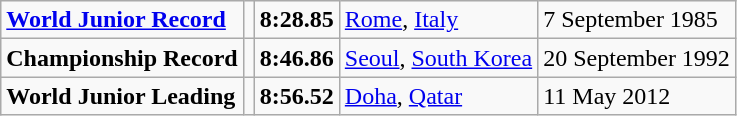<table class="wikitable">
<tr>
<td><strong><a href='#'>World Junior Record</a></strong></td>
<td></td>
<td><strong>8:28.85</strong></td>
<td><a href='#'>Rome</a>, <a href='#'>Italy</a></td>
<td>7 September 1985</td>
</tr>
<tr>
<td><strong>Championship Record</strong></td>
<td></td>
<td><strong>8:46.86</strong></td>
<td><a href='#'>Seoul</a>, <a href='#'>South Korea</a></td>
<td>20 September 1992</td>
</tr>
<tr>
<td><strong>World Junior Leading</strong></td>
<td></td>
<td><strong>8:56.52</strong></td>
<td><a href='#'>Doha</a>, <a href='#'>Qatar</a></td>
<td>11 May 2012</td>
</tr>
</table>
